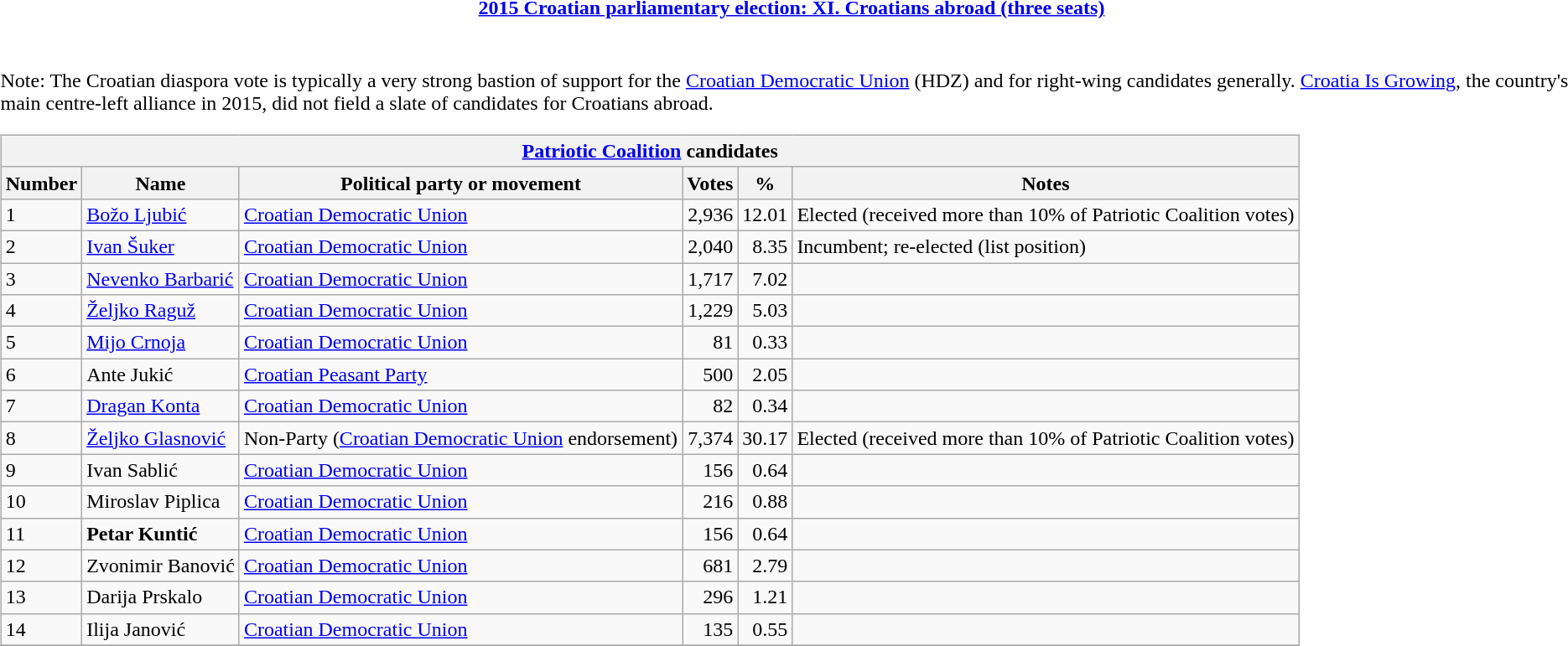<table class="toccolours collapsible collapsed" style="min-width:40em">
<tr>
<th><a href='#'>2015 Croatian parliamentary election: XI. Croatians abroad (three seats)</a></th>
</tr>
<tr>
<td><br><br>Note: The Croatian diaspora vote is typically a very strong bastion of support for the <a href='#'>Croatian Democratic Union</a> (HDZ) and for right-wing candidates generally. <a href='#'>Croatia Is Growing</a>, the country's main centre-left alliance in 2015, did not field a slate of candidates for Croatians abroad.<table class="wikitable sortable">
<tr>
<th colspan="6" style="width: 369px"><a href='#'>Patriotic Coalition</a> candidates</th>
</tr>
<tr>
<th>Number</th>
<th>Name</th>
<th>Political party or movement</th>
<th>Votes</th>
<th>%</th>
<th>Notes</th>
</tr>
<tr>
<td>1</td>
<td><a href='#'>Božo Ljubić</a></td>
<td><a href='#'>Croatian Democratic Union</a></td>
<td align=right>2,936</td>
<td align=right>12.01</td>
<td>Elected (received more than 10% of Patriotic Coalition votes)</td>
</tr>
<tr>
<td>2</td>
<td><a href='#'>Ivan Šuker</a></td>
<td><a href='#'>Croatian Democratic Union</a></td>
<td align=right>2,040</td>
<td align=right>8.35</td>
<td>Incumbent; re-elected (list position)</td>
</tr>
<tr>
<td>3</td>
<td><a href='#'>Nevenko Barbarić</a></td>
<td><a href='#'>Croatian Democratic Union</a></td>
<td align=right>1,717</td>
<td align=right>7.02</td>
<td></td>
</tr>
<tr>
<td>4</td>
<td><a href='#'>Željko Raguž</a></td>
<td><a href='#'>Croatian Democratic Union</a></td>
<td align=right>1,229</td>
<td align=right>5.03</td>
<td></td>
</tr>
<tr>
<td>5</td>
<td><a href='#'>Mijo Crnoja</a></td>
<td><a href='#'>Croatian Democratic Union</a></td>
<td align=right>81</td>
<td align=right>0.33</td>
<td></td>
</tr>
<tr>
<td>6</td>
<td>Ante Jukić</td>
<td><a href='#'>Croatian Peasant Party</a></td>
<td align=right>500</td>
<td align=right>2.05</td>
<td></td>
</tr>
<tr>
<td>7</td>
<td><a href='#'>Dragan Konta</a></td>
<td><a href='#'>Croatian Democratic Union</a></td>
<td align=right>82</td>
<td align=right>0.34</td>
<td></td>
</tr>
<tr>
<td>8</td>
<td><a href='#'>Željko Glasnović</a></td>
<td>Non-Party (<a href='#'>Croatian Democratic Union</a> endorsement)</td>
<td align=right>7,374</td>
<td align=right>30.17</td>
<td>Elected (received more than 10% of Patriotic Coalition votes)</td>
</tr>
<tr>
<td>9</td>
<td>Ivan Sablić</td>
<td><a href='#'>Croatian Democratic Union</a></td>
<td align=right>156</td>
<td align=right>0.64</td>
<td></td>
</tr>
<tr>
<td>10</td>
<td>Miroslav Piplica</td>
<td><a href='#'>Croatian Democratic Union</a></td>
<td align=right>216</td>
<td align=right>0.88</td>
<td></td>
</tr>
<tr>
<td>11</td>
<td><strong>Petar Kuntić</strong></td>
<td><a href='#'>Croatian Democratic Union</a></td>
<td align=right>156</td>
<td align=right>0.64</td>
<td></td>
</tr>
<tr>
<td>12</td>
<td>Zvonimir Banović</td>
<td><a href='#'>Croatian Democratic Union</a></td>
<td align=right>681</td>
<td align=right>2.79</td>
<td></td>
</tr>
<tr>
<td>13</td>
<td>Darija Prskalo</td>
<td><a href='#'>Croatian Democratic Union</a></td>
<td align=right>296</td>
<td align=right>1.21</td>
<td></td>
</tr>
<tr>
<td>14</td>
<td>Ilija Janović</td>
<td><a href='#'>Croatian Democratic Union</a></td>
<td align=right>135</td>
<td align=right>0.55</td>
<td></td>
</tr>
<tr>
</tr>
</table>
</td>
</tr>
</table>
